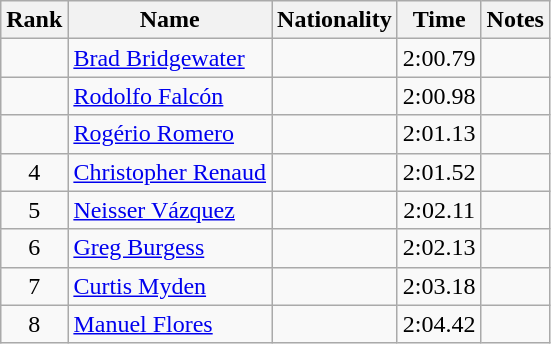<table class="wikitable sortable" style="text-align:center">
<tr>
<th>Rank</th>
<th>Name</th>
<th>Nationality</th>
<th>Time</th>
<th>Notes</th>
</tr>
<tr>
<td></td>
<td align=left><a href='#'>Brad Bridgewater</a></td>
<td align=left></td>
<td>2:00.79</td>
<td></td>
</tr>
<tr>
<td></td>
<td align=left><a href='#'>Rodolfo Falcón</a></td>
<td align=left></td>
<td>2:00.98</td>
<td></td>
</tr>
<tr>
<td></td>
<td align=left><a href='#'>Rogério Romero</a></td>
<td align=left></td>
<td>2:01.13</td>
<td></td>
</tr>
<tr>
<td>4</td>
<td align=left><a href='#'>Christopher Renaud</a></td>
<td align=left></td>
<td>2:01.52</td>
<td></td>
</tr>
<tr>
<td>5</td>
<td align=left><a href='#'>Neisser Vázquez</a></td>
<td align=left></td>
<td>2:02.11</td>
<td></td>
</tr>
<tr>
<td>6</td>
<td align=left><a href='#'>Greg Burgess</a></td>
<td align=left></td>
<td>2:02.13</td>
<td></td>
</tr>
<tr>
<td>7</td>
<td align=left><a href='#'>Curtis Myden</a></td>
<td align=left></td>
<td>2:03.18</td>
<td></td>
</tr>
<tr>
<td>8</td>
<td align=left><a href='#'>Manuel Flores</a></td>
<td align=left></td>
<td>2:04.42</td>
<td></td>
</tr>
</table>
